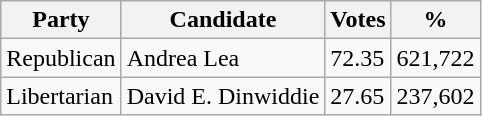<table class="wikitable">
<tr>
<th>Party</th>
<th>Candidate</th>
<th>Votes</th>
<th>%</th>
</tr>
<tr>
<td>Republican</td>
<td>Andrea Lea</td>
<td>72.35</td>
<td>621,722</td>
</tr>
<tr>
<td>Libertarian</td>
<td>David E. Dinwiddie</td>
<td>27.65</td>
<td>237,602</td>
</tr>
</table>
